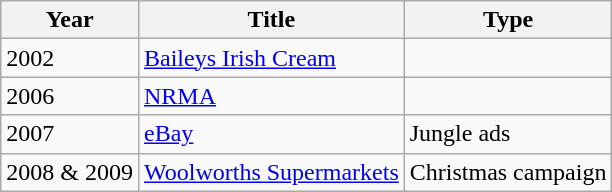<table class="wikitable sortable">
<tr>
<th>Year</th>
<th>Title</th>
<th class="unsortable">Type</th>
</tr>
<tr>
<td>2002</td>
<td><a href='#'>Baileys Irish Cream</a></td>
<td></td>
</tr>
<tr>
<td>2006</td>
<td><a href='#'>NRMA</a></td>
<td></td>
</tr>
<tr>
<td>2007</td>
<td><a href='#'>eBay</a></td>
<td>Jungle ads</td>
</tr>
<tr>
<td>2008 & 2009</td>
<td><a href='#'>Woolworths Supermarkets</a></td>
<td>Christmas campaign</td>
</tr>
</table>
